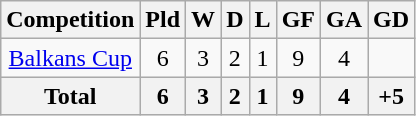<table class="wikitable sortable" style="text-align: center;">
<tr>
<th>Competition</th>
<th>Pld</th>
<th>W</th>
<th>D</th>
<th>L</th>
<th>GF</th>
<th>GA</th>
<th>GD</th>
</tr>
<tr>
<td align=center><a href='#'>Balkans Cup</a></td>
<td>6</td>
<td>3</td>
<td>2</td>
<td>1</td>
<td>9</td>
<td>4</td>
<td></td>
</tr>
<tr>
<th align=center>Total</th>
<th>6</th>
<th>3</th>
<th>2</th>
<th>1</th>
<th>9</th>
<th>4</th>
<th>+5</th>
</tr>
</table>
